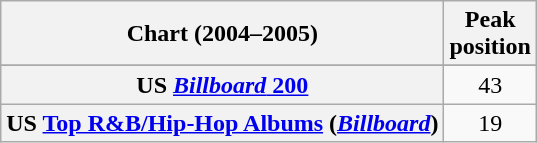<table class="wikitable plainrowheaders" style="text-align:center">
<tr>
<th scope="col">Chart (2004–2005)</th>
<th scope="col">Peak<br> position</th>
</tr>
<tr>
</tr>
<tr>
</tr>
<tr>
</tr>
<tr>
</tr>
<tr>
</tr>
<tr>
</tr>
<tr>
</tr>
<tr>
</tr>
<tr>
</tr>
<tr>
</tr>
<tr>
<th scope="row">US <a href='#'><em>Billboard</em> 200</a></th>
<td>43</td>
</tr>
<tr>
<th scope="row">US <a href='#'>Top R&B/Hip-Hop Albums</a> (<em><a href='#'>Billboard</a></em>)</th>
<td>19</td>
</tr>
</table>
